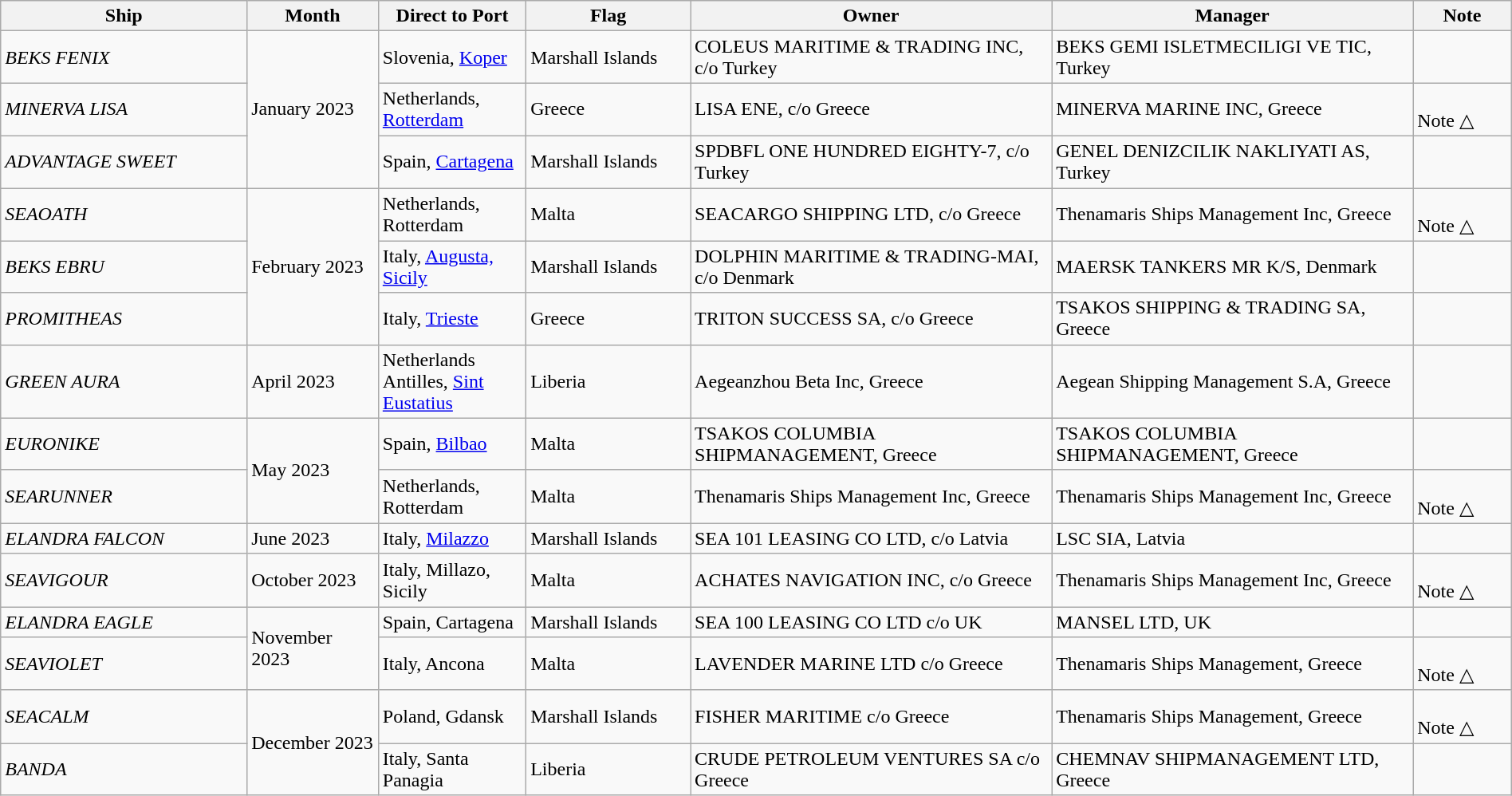<table class="wikitable sortable" style="margin:auto; width:100%;">
<tr>
<th style="text-align:center; width:15%;">Ship</th>
<th style="text-align:center; width:8%;">Month</th>
<th style="text-align:center; width:9%;">Direct to Port</th>
<th style="text-align:center; width:10%;">Flag</th>
<th style="text-align:center; width:22%;">Owner</th>
<th style="text-align:center; width:22%;">Manager</th>
<th style="text-align:center; width:6%;">Note</th>
</tr>
<tr>
<td><em>BEKS FENIX</em></td>
<td rowspan="3">January 2023</td>
<td>Slovenia, <a href='#'>Koper</a></td>
<td>Marshall Islands</td>
<td>COLEUS MARITIME & TRADING INC, c/o Turkey</td>
<td>BEKS GEMI ISLETMECILIGI VE TIC, Turkey</td>
<td></td>
</tr>
<tr>
<td><em>MINERVA LISA</em></td>
<td>Netherlands, <a href='#'>Rotterdam</a></td>
<td>Greece</td>
<td>LISA ENE, c/o Greece</td>
<td>MINERVA MARINE INC, Greece</td>
<td> <br> Note △</td>
</tr>
<tr>
<td><em>ADVANTAGE SWEET</em></td>
<td>Spain, <a href='#'>Cartagena</a></td>
<td>Marshall Islands</td>
<td>SPDBFL ONE HUNDRED EIGHTY-7, c/o Turkey</td>
<td>GENEL DENIZCILIK NAKLIYATI AS, Turkey</td>
<td></td>
</tr>
<tr>
<td><em>SEAOATH</em></td>
<td rowspan="3">February 2023</td>
<td>Netherlands, Rotterdam</td>
<td>Malta</td>
<td>SEACARGO SHIPPING LTD, c/o Greece</td>
<td>Thenamaris Ships Management Inc, Greece</td>
<td> <br> Note △</td>
</tr>
<tr>
<td><em>BEKS EBRU</em></td>
<td>Italy, <a href='#'>Augusta, Sicily</a></td>
<td>Marshall Islands</td>
<td>DOLPHIN MARITIME & TRADING-MAI, c/o Denmark</td>
<td>MAERSK TANKERS MR K/S, Denmark</td>
<td></td>
</tr>
<tr>
<td><em>PROMITHEAS</em></td>
<td>Italy, <a href='#'>Trieste</a></td>
<td>Greece</td>
<td>TRITON SUCCESS SA, c/o Greece</td>
<td>TSAKOS SHIPPING & TRADING SA, Greece</td>
<td></td>
</tr>
<tr>
<td><em>GREEN AURA</em></td>
<td>April 2023</td>
<td>Netherlands Antilles, <a href='#'>Sint Eustatius</a></td>
<td>Liberia</td>
<td>Aegeanzhou Beta Inc, Greece</td>
<td>Aegean Shipping Management S.A, Greece</td>
<td></td>
</tr>
<tr>
<td><em>EURONIKE</em></td>
<td rowspan="2">May 2023</td>
<td>Spain, <a href='#'>Bilbao</a></td>
<td>Malta</td>
<td>TSAKOS COLUMBIA SHIPMANAGEMENT, Greece</td>
<td>TSAKOS COLUMBIA SHIPMANAGEMENT, Greece</td>
<td></td>
</tr>
<tr>
<td><em>SEARUNNER</em></td>
<td>Netherlands, Rotterdam</td>
<td>Malta</td>
<td>Thenamaris Ships Management Inc, Greece</td>
<td>Thenamaris Ships Management Inc, Greece</td>
<td> <br> Note △</td>
</tr>
<tr>
<td><em>ELANDRA FALCON</em></td>
<td>June 2023</td>
<td>Italy, <a href='#'>Milazzo</a></td>
<td>Marshall Islands</td>
<td>SEA 101 LEASING CO LTD, c/o Latvia</td>
<td>LSC SIA, Latvia</td>
<td></td>
</tr>
<tr>
<td><em>SEAVIGOUR</em></td>
<td>October 2023</td>
<td>Italy, Millazo, Sicily</td>
<td>Malta</td>
<td>ACHATES NAVIGATION INC, c/o Greece</td>
<td>Thenamaris Ships Management Inc, Greece</td>
<td> <br> Note △</td>
</tr>
<tr>
<td><em>ELANDRA EAGLE</em></td>
<td rowspan="2">November 2023</td>
<td>Spain, Cartagena</td>
<td>Marshall Islands</td>
<td>SEA 100 LEASING CO LTD c/o UK</td>
<td>MANSEL LTD, UK</td>
<td></td>
</tr>
<tr>
<td><em>SEAVIOLET</em></td>
<td>Italy, Ancona</td>
<td>Malta</td>
<td>LAVENDER MARINE LTD c/o Greece</td>
<td>Thenamaris Ships Management, Greece</td>
<td> <br> Note △</td>
</tr>
<tr>
<td><em>SEACALM</em></td>
<td rowspan="2">December 2023</td>
<td>Poland, Gdansk</td>
<td>Marshall Islands</td>
<td>FISHER MARITIME c/o Greece</td>
<td>Thenamaris Ships Management, Greece</td>
<td> <br> Note △</td>
</tr>
<tr>
<td><em>BANDA</em></td>
<td>Italy, Santa Panagia</td>
<td>Liberia</td>
<td>CRUDE PETROLEUM VENTURES SA  c/o Greece</td>
<td>CHEMNAV SHIPMANAGEMENT LTD, Greece</td>
<td></td>
</tr>
</table>
